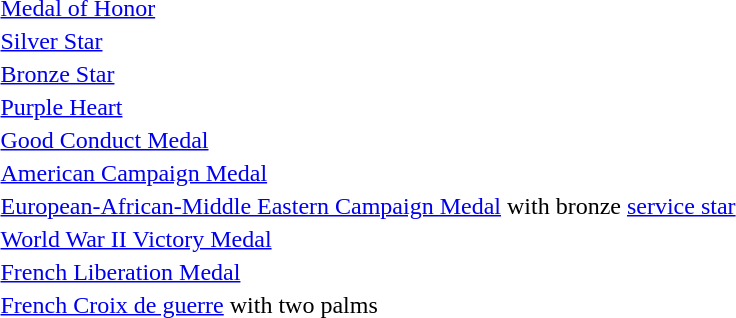<table>
<tr>
<td></td>
<td><a href='#'>Medal of Honor</a></td>
</tr>
<tr>
<td></td>
<td><a href='#'>Silver Star</a></td>
</tr>
<tr>
<td></td>
<td><a href='#'>Bronze Star</a></td>
</tr>
<tr>
<td></td>
<td><a href='#'>Purple Heart</a></td>
</tr>
<tr>
<td></td>
<td><a href='#'>Good Conduct Medal</a></td>
</tr>
<tr>
<td></td>
<td><a href='#'>American Campaign Medal</a></td>
</tr>
<tr>
<td></td>
<td><a href='#'>European-African-Middle Eastern Campaign Medal</a> with bronze <a href='#'>service star</a></td>
</tr>
<tr>
<td></td>
<td><a href='#'>World War II Victory Medal</a></td>
</tr>
<tr>
<td></td>
<td><a href='#'>French Liberation Medal</a></td>
</tr>
<tr>
<td></td>
<td><a href='#'>French Croix de guerre</a> with two palms</td>
</tr>
<tr>
</tr>
</table>
